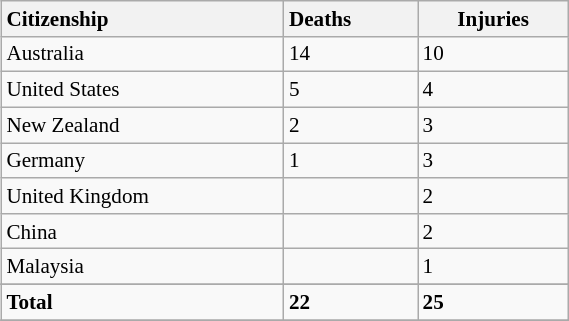<table class="wikitable sortable floatright" style="font-size:88%; margin:0 0 1.5em 1.5em; width:30%">
<tr>
<th style="text-align:left;">Citizenship</th>
<th style="text-align:left;">Deaths</th>
<th>Injuries</th>
</tr>
<tr>
<td style="text-align:left;">Australia</td>
<td>14</td>
<td>10</td>
</tr>
<tr>
<td style="text-align:left;">United States</td>
<td>5</td>
<td>4</td>
</tr>
<tr>
<td style="text-align:left;">New Zealand</td>
<td>2</td>
<td>3</td>
</tr>
<tr>
<td style="text-align:left;">Germany</td>
<td>1</td>
<td>3</td>
</tr>
<tr>
<td style="text-align:left;">United Kingdom</td>
<td></td>
<td>2</td>
</tr>
<tr>
<td style="text-align:left;">China</td>
<td></td>
<td>2</td>
</tr>
<tr>
<td style="text-align:left;">Malaysia</td>
<td></td>
<td>1</td>
</tr>
<tr>
</tr>
<tr class="sortbottom">
<td><strong>Total</strong></td>
<td><strong>22</strong></td>
<td><strong>25</strong></td>
</tr>
<tr>
</tr>
<tr class="sortbottom">
</tr>
</table>
